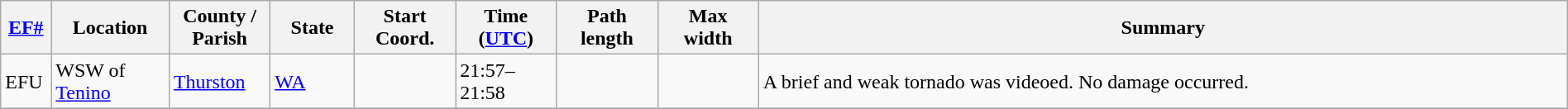<table class="wikitable sortable" style="width:100%;">
<tr>
<th scope="col"  style="width:3%; text-align:center;"><a href='#'>EF#</a></th>
<th scope="col"  style="width:7%; text-align:center;" class="unsortable">Location</th>
<th scope="col"  style="width:6%; text-align:center;" class="unsortable">County / Parish</th>
<th scope="col"  style="width:5%; text-align:center;">State</th>
<th scope="col"  style="width:6%; text-align:center;">Start Coord.</th>
<th scope="col"  style="width:6%; text-align:center;">Time (<a href='#'>UTC</a>)</th>
<th scope="col"  style="width:6%; text-align:center;">Path length</th>
<th scope="col"  style="width:6%; text-align:center;">Max width</th>
<th scope="col" class="unsortable" style="width:48%; text-align:center;">Summary</th>
</tr>
<tr>
<td bgcolor=>EFU</td>
<td>WSW of <a href='#'>Tenino</a></td>
<td><a href='#'>Thurston</a></td>
<td><a href='#'>WA</a></td>
<td></td>
<td>21:57–21:58</td>
<td></td>
<td></td>
<td>A brief and weak tornado was videoed. No damage occurred.</td>
</tr>
<tr>
</tr>
</table>
